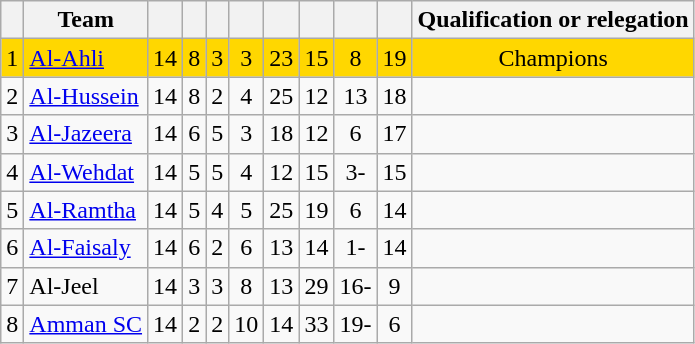<table class="wikitable" style="text-align:center;">
<tr>
<th></th>
<th>Team</th>
<th></th>
<th></th>
<th></th>
<th></th>
<th></th>
<th></th>
<th></th>
<th></th>
<th>Qualification or relegation</th>
</tr>
<tr bgcolor=gold>
<td>1</td>
<td style="text-align:left;"><a href='#'>Al-Ahli</a></td>
<td>14</td>
<td>8</td>
<td>3</td>
<td>3</td>
<td>23</td>
<td>15</td>
<td>8</td>
<td>19</td>
<td>Champions</td>
</tr>
<tr>
<td>2</td>
<td style="text-align:left;"><a href='#'>Al-Hussein</a></td>
<td>14</td>
<td>8</td>
<td>2</td>
<td>4</td>
<td>25</td>
<td>12</td>
<td>13</td>
<td>18</td>
<td></td>
</tr>
<tr>
<td>3</td>
<td style="text-align:left;"><a href='#'>Al-Jazeera</a></td>
<td>14</td>
<td>6</td>
<td>5</td>
<td>3</td>
<td>18</td>
<td>12</td>
<td>6</td>
<td>17</td>
<td></td>
</tr>
<tr bgcolor=>
<td>4</td>
<td style="text-align:left;"><a href='#'>Al-Wehdat</a></td>
<td>14</td>
<td>5</td>
<td>5</td>
<td>4</td>
<td>12</td>
<td>15</td>
<td>3-</td>
<td>15</td>
<td></td>
</tr>
<tr>
<td>5</td>
<td style="text-align:left;"><a href='#'>Al-Ramtha</a></td>
<td>14</td>
<td>5</td>
<td>4</td>
<td>5</td>
<td>25</td>
<td>19</td>
<td>6</td>
<td>14</td>
<td></td>
</tr>
<tr bgcolor=>
<td>6</td>
<td style="text-align:left;"><a href='#'>Al-Faisaly</a></td>
<td>14</td>
<td>6</td>
<td>2</td>
<td>6</td>
<td>13</td>
<td>14</td>
<td>1-</td>
<td>14</td>
<td></td>
</tr>
<tr bgcolor=>
<td>7</td>
<td style="text-align:left;">Al-Jeel</td>
<td>14</td>
<td>3</td>
<td>3</td>
<td>8</td>
<td>13</td>
<td>29</td>
<td>16-</td>
<td>9</td>
<td></td>
</tr>
<tr bgcolor=>
<td>8</td>
<td style="text-align:left;"><a href='#'>Amman SC</a></td>
<td>14</td>
<td>2</td>
<td>2</td>
<td>10</td>
<td>14</td>
<td>33</td>
<td>19-</td>
<td>6</td>
<td></td>
</tr>
</table>
